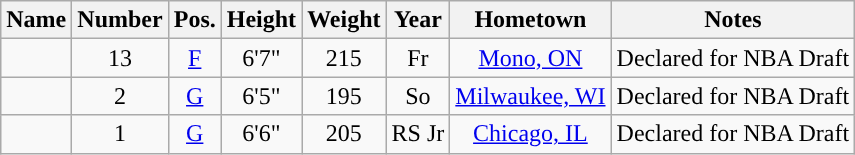<table class="wikitable sortable sortable" style="text-align: center">
<tr align=center>
<th>Name</th>
<th>Number</th>
<th>Pos.</th>
<th>Height</th>
<th>Weight</th>
<th>Year</th>
<th>Hometown</th>
<th>Notes</th>
</tr>
<tr>
<td></td>
<td>13</td>
<td><a href='#'>F</a></td>
<td>6'7"</td>
<td>215</td>
<td>Fr</td>
<td><a href='#'>Mono, ON</a></td>
<td>Declared for NBA Draft</td>
</tr>
<tr>
<td></td>
<td>2</td>
<td><a href='#'>G</a></td>
<td>6'5"</td>
<td>195</td>
<td>So</td>
<td><a href='#'>Milwaukee, WI</a></td>
<td>Declared for NBA Draft</td>
</tr>
<tr>
<td></td>
<td>1</td>
<td><a href='#'>G</a></td>
<td>6'6"</td>
<td>205</td>
<td>RS Jr</td>
<td><a href='#'>Chicago, IL</a></td>
<td>Declared for NBA Draft</td>
</tr>
</table>
